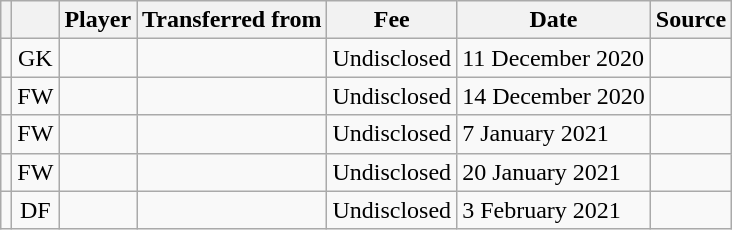<table class="wikitable sortable">
<tr>
<th scope=col></th>
<th scope=col></th>
<th scope=col>Player</th>
<th scope=col>Transferred from</th>
<th scope=col>Fee</th>
<th scope=col>Date</th>
<th scope=col>Source</th>
</tr>
<tr>
<td align=center></td>
<td align=center>GK</td>
<td></td>
<td></td>
<td>Undisclosed</td>
<td>11 December 2020</td>
<td></td>
</tr>
<tr>
<td align=center></td>
<td align=center>FW</td>
<td></td>
<td></td>
<td>Undisclosed</td>
<td>14 December 2020</td>
<td></td>
</tr>
<tr>
<td align=center></td>
<td align=center>FW</td>
<td></td>
<td></td>
<td>Undisclosed</td>
<td>7 January 2021</td>
<td></td>
</tr>
<tr>
<td align=center></td>
<td align=center>FW</td>
<td></td>
<td></td>
<td>Undisclosed</td>
<td>20 January 2021</td>
<td></td>
</tr>
<tr>
<td align=center></td>
<td align=center>DF</td>
<td></td>
<td></td>
<td>Undisclosed</td>
<td>3 February 2021</td>
<td></td>
</tr>
</table>
